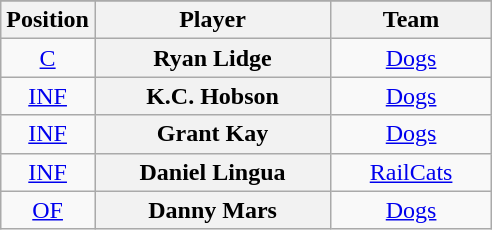<table class="wikitable sortable plainrowheaders" style="text-align:center;">
<tr>
</tr>
<tr>
<th scope="col">Position</th>
<th scope="col" style="width:150px;">Player</th>
<th scope="col" style="width:100px;">Team</th>
</tr>
<tr>
<td><a href='#'>C</a></td>
<th scope="row" style="text-align:center">Ryan Lidge</th>
<td><a href='#'>Dogs</a></td>
</tr>
<tr>
<td><a href='#'>INF</a></td>
<th scope="row" style="text-align:center">K.C. Hobson</th>
<td><a href='#'>Dogs</a></td>
</tr>
<tr>
<td><a href='#'>INF</a></td>
<th scope="row" style="text-align:center">Grant Kay</th>
<td><a href='#'>Dogs</a></td>
</tr>
<tr>
<td><a href='#'>INF</a></td>
<th scope="row" style="text-align:center">Daniel Lingua</th>
<td><a href='#'>RailCats</a></td>
</tr>
<tr>
<td><a href='#'>OF</a></td>
<th scope="row" style="text-align:center">Danny Mars</th>
<td><a href='#'>Dogs</a></td>
</tr>
</table>
